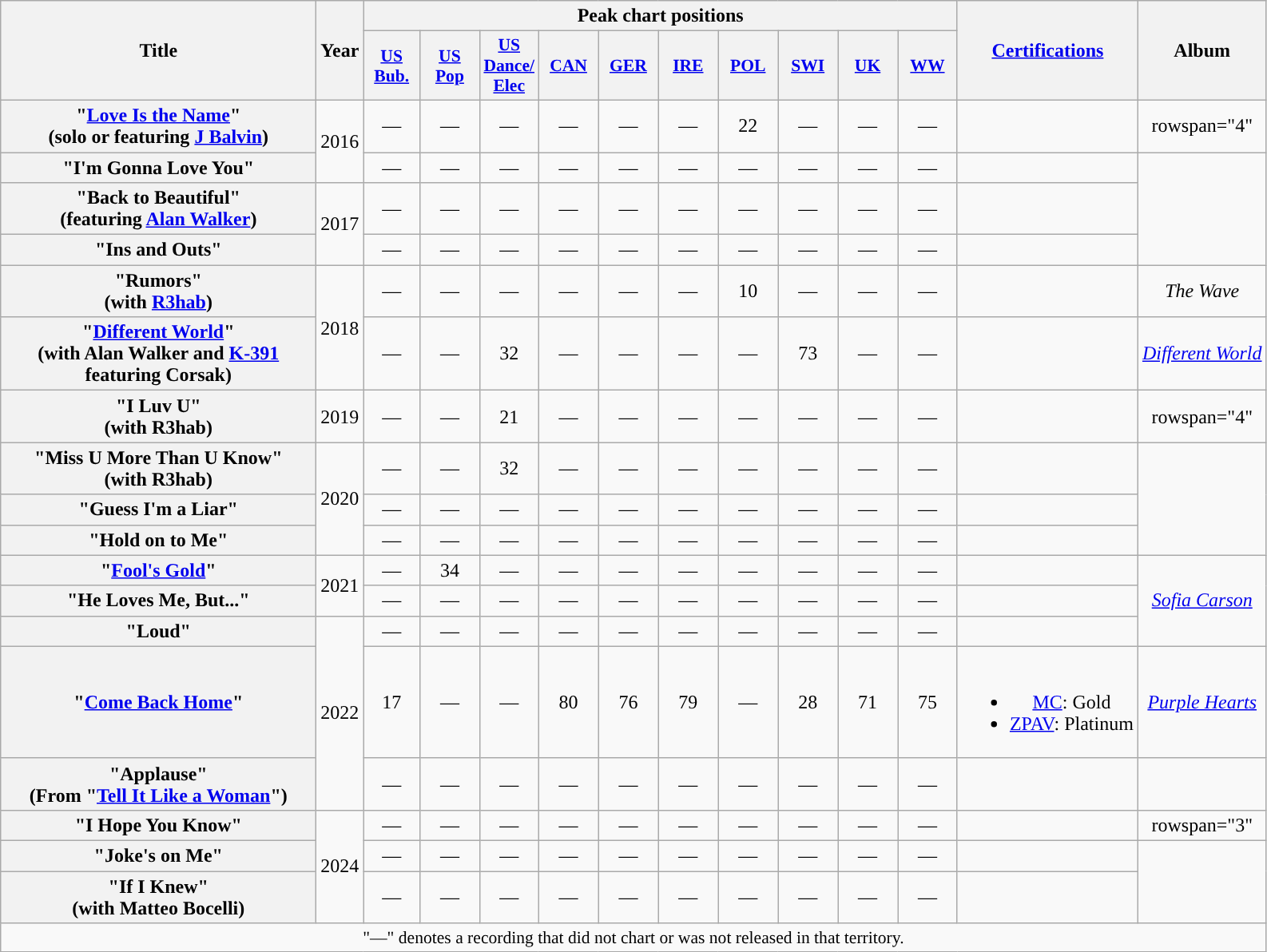<table class="wikitable plainrowheaders" style="text-align:center">
<tr>
<th rowspan="2" scope="col" style="width:16em;">Title</th>
<th rowspan="2" scope="col" style="width:1em;">Year</th>
<th scope="col" colspan="10">Peak chart positions</th>
<th scope="col" rowspan="2"><a href='#'>Certifications</a></th>
<th scope="col" rowspan="2">Album</th>
</tr>
<tr>
<th scope="col" style="width:2.8em;font-size:90%;"><a href='#'>US<br>Bub.</a><br></th>
<th scope="col" style="width:3em;font-size:90%;"><a href='#'>US<br>Pop</a><br></th>
<th scope="col" style="width:2.5em;font-size:90%;"><a href='#'>US<br>Dance/<br>Elec</a><br></th>
<th scope="col" style="width:3em;font-size:90%;"><a href='#'>CAN</a><br></th>
<th scope="col" style="width:3em;font-size:90%;"><a href='#'>GER</a><br></th>
<th scope="col" style="width:3em;font-size:90%;"><a href='#'>IRE</a><br></th>
<th scope="col" style="width:3em;font-size:90%;"><a href='#'>POL</a><br></th>
<th scope="col" style="width:3em;font-size:90%;"><a href='#'>SWI</a><br></th>
<th scope="col" style="width:3em;font-size:90%;"><a href='#'>UK</a><br></th>
<th scope="col" style="width:3em;font-size:90%;"><a href='#'>WW</a><br></th>
</tr>
<tr>
<th scope="row">"<a href='#'>Love Is the Name</a>"<br><span>(solo or featuring <a href='#'>J Balvin</a>)</span></th>
<td rowspan="2">2016</td>
<td>—</td>
<td>—</td>
<td>—</td>
<td>—</td>
<td>—</td>
<td>—</td>
<td>22</td>
<td>—</td>
<td>—</td>
<td>—</td>
<td></td>
<td>rowspan="4" </td>
</tr>
<tr>
<th scope="row">"I'm Gonna Love You"</th>
<td>—</td>
<td>—</td>
<td>—</td>
<td>—</td>
<td>—</td>
<td>—</td>
<td>—</td>
<td>—</td>
<td>—</td>
<td>—</td>
<td></td>
</tr>
<tr>
<th scope="row">"Back to Beautiful"<br><span>(featuring <a href='#'>Alan Walker</a>)</span></th>
<td rowspan="2">2017</td>
<td>—</td>
<td>—</td>
<td>—</td>
<td>—</td>
<td>—</td>
<td>—</td>
<td>—</td>
<td>—</td>
<td>—</td>
<td>—</td>
<td></td>
</tr>
<tr>
<th scope="row">"Ins and Outs"</th>
<td>—</td>
<td>—</td>
<td>—</td>
<td>—</td>
<td>—</td>
<td>—</td>
<td>—</td>
<td>—</td>
<td>—</td>
<td>—</td>
<td></td>
</tr>
<tr>
<th scope="row">"Rumors"<br><span>(with <a href='#'>R3hab</a>)</span></th>
<td rowspan="2">2018</td>
<td>—</td>
<td>—</td>
<td>—</td>
<td>—</td>
<td>—</td>
<td>—</td>
<td>10</td>
<td>—</td>
<td>—</td>
<td>—</td>
<td></td>
<td><em>The Wave</em></td>
</tr>
<tr>
<th scope="row">"<a href='#'>Different World</a>"<br><span>(with Alan Walker and <a href='#'>K-391</a> featuring Corsak)</span></th>
<td>—</td>
<td>—</td>
<td>32</td>
<td>—</td>
<td>—</td>
<td>—</td>
<td>—</td>
<td>73</td>
<td>—</td>
<td>—</td>
<td></td>
<td><em><a href='#'>Different World</a></em></td>
</tr>
<tr>
<th scope="row">"I Luv U"<br><span>(with R3hab)</span></th>
<td>2019</td>
<td>—</td>
<td>—</td>
<td>21</td>
<td>—</td>
<td>—</td>
<td>—</td>
<td>—</td>
<td>—</td>
<td>—</td>
<td>—</td>
<td></td>
<td>rowspan="4" </td>
</tr>
<tr>
<th scope="row">"Miss U More Than U Know"<br><span>(with R3hab)</span></th>
<td rowspan="3">2020</td>
<td>—</td>
<td>—</td>
<td>32</td>
<td>—</td>
<td>—</td>
<td>—</td>
<td>—</td>
<td>—</td>
<td>—</td>
<td>—</td>
<td></td>
</tr>
<tr>
<th scope="row">"Guess I'm a Liar"</th>
<td>—</td>
<td>—</td>
<td>—</td>
<td>—</td>
<td>—</td>
<td>—</td>
<td>—</td>
<td>—</td>
<td>—</td>
<td>—</td>
<td></td>
</tr>
<tr>
<th scope="row">"Hold on to Me"</th>
<td>—</td>
<td>—</td>
<td>—</td>
<td>—</td>
<td>—</td>
<td>—</td>
<td>—</td>
<td>—</td>
<td>—</td>
<td>—</td>
<td></td>
</tr>
<tr>
<th scope="row">"<a href='#'>Fool's Gold</a>"</th>
<td rowspan="2">2021</td>
<td>—</td>
<td>34</td>
<td>—</td>
<td>—</td>
<td>—</td>
<td>—</td>
<td>—</td>
<td>—</td>
<td>—</td>
<td>—</td>
<td></td>
<td rowspan="3"><em><a href='#'>Sofia Carson</a></em></td>
</tr>
<tr>
<th scope="row">"He Loves Me, But..."</th>
<td>—</td>
<td>—</td>
<td>—</td>
<td>—</td>
<td>—</td>
<td>—</td>
<td>—</td>
<td>—</td>
<td>—</td>
<td>—</td>
<td></td>
</tr>
<tr>
<th scope="row">"Loud"</th>
<td rowspan="3">2022</td>
<td>—</td>
<td>—</td>
<td>—</td>
<td>—</td>
<td>—</td>
<td>—</td>
<td>—</td>
<td>—</td>
<td>—</td>
<td>—</td>
<td></td>
</tr>
<tr>
<th scope="row">"<a href='#'>Come Back Home</a>"</th>
<td>17</td>
<td>—</td>
<td>—</td>
<td>80</td>
<td>76</td>
<td>79</td>
<td>—</td>
<td>28</td>
<td>71</td>
<td>75</td>
<td><br><ul><li><a href='#'>MC</a>: Gold</li><li><a href='#'>ZPAV</a>: Platinum</li></ul></td>
<td><em><a href='#'>Purple Hearts</a></em></td>
</tr>
<tr>
<th scope="row">"Applause"<br><span>(From "<a href='#'>Tell It Like a Woman</a>")</span></th>
<td>—</td>
<td>—</td>
<td>—</td>
<td>—</td>
<td>—</td>
<td>—</td>
<td>—</td>
<td>—</td>
<td>—</td>
<td>—</td>
<td></td>
<td></td>
</tr>
<tr>
<th scope="row">"I Hope You Know"</th>
<td rowspan="3">2024</td>
<td>—</td>
<td>—</td>
<td>—</td>
<td>—</td>
<td>—</td>
<td>—</td>
<td>—</td>
<td>—</td>
<td>—</td>
<td>—</td>
<td></td>
<td>rowspan="3" </td>
</tr>
<tr>
<th scope="row">"Joke's on Me"</th>
<td>—</td>
<td>—</td>
<td>—</td>
<td>—</td>
<td>—</td>
<td>—</td>
<td>—</td>
<td>—</td>
<td>—</td>
<td>—</td>
<td></td>
</tr>
<tr>
<th scope="row">"If I Knew"<br><span>(with Matteo Bocelli)</span></th>
<td>—</td>
<td>—</td>
<td>—</td>
<td>—</td>
<td>—</td>
<td>—</td>
<td>—</td>
<td>—</td>
<td>—</td>
<td>—</td>
<td></td>
</tr>
<tr>
<td colspan="15" style="font-size:90%">"—" denotes a recording that did not chart or was not released in that territory.</td>
</tr>
</table>
